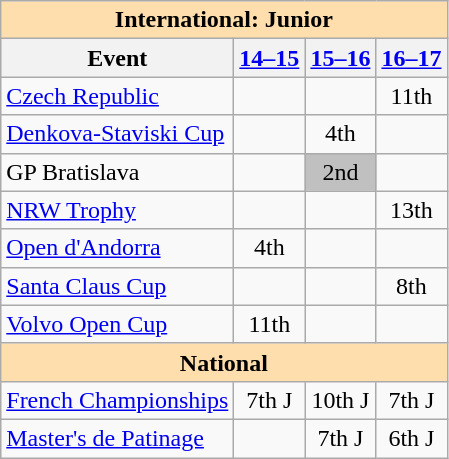<table class="wikitable" style="text-align:center">
<tr>
<th colspan="4" align="center" style="background-color: #ffdead; ">International: Junior</th>
</tr>
<tr>
<th>Event</th>
<th><a href='#'>14–15</a></th>
<th><a href='#'>15–16</a></th>
<th><a href='#'>16–17</a></th>
</tr>
<tr>
<td align=left> <a href='#'>Czech Republic</a></td>
<td></td>
<td></td>
<td>11th</td>
</tr>
<tr>
<td align=left><a href='#'>Denkova-Staviski Cup</a></td>
<td></td>
<td>4th</td>
<td></td>
</tr>
<tr>
<td align=left>GP Bratislava</td>
<td></td>
<td bgcolor=silver>2nd</td>
<td></td>
</tr>
<tr>
<td align=left><a href='#'>NRW Trophy</a></td>
<td></td>
<td></td>
<td>13th</td>
</tr>
<tr>
<td align=left><a href='#'>Open d'Andorra</a></td>
<td>4th</td>
<td></td>
<td></td>
</tr>
<tr>
<td align=left><a href='#'>Santa Claus Cup</a></td>
<td></td>
<td></td>
<td>8th</td>
</tr>
<tr>
<td align=left><a href='#'>Volvo Open Cup</a></td>
<td>11th</td>
<td></td>
<td></td>
</tr>
<tr>
<th colspan="4" align="center" style="background-color: #ffdead; ">National</th>
</tr>
<tr>
<td align=left><a href='#'>French Championships</a></td>
<td>7th J</td>
<td>10th J</td>
<td>7th J</td>
</tr>
<tr>
<td align=left><a href='#'>Master's de Patinage</a></td>
<td></td>
<td>7th J</td>
<td>6th J</td>
</tr>
</table>
